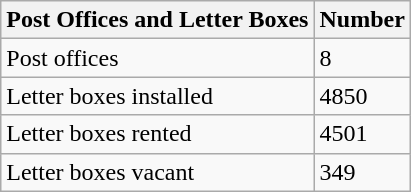<table class="wikitable">
<tr>
<th>Post Offices and Letter Boxes</th>
<th>Number</th>
</tr>
<tr>
<td>Post offices</td>
<td>8</td>
</tr>
<tr>
<td>Letter boxes installed</td>
<td>4850</td>
</tr>
<tr>
<td>Letter boxes rented</td>
<td>4501</td>
</tr>
<tr>
<td>Letter boxes vacant</td>
<td>349</td>
</tr>
</table>
